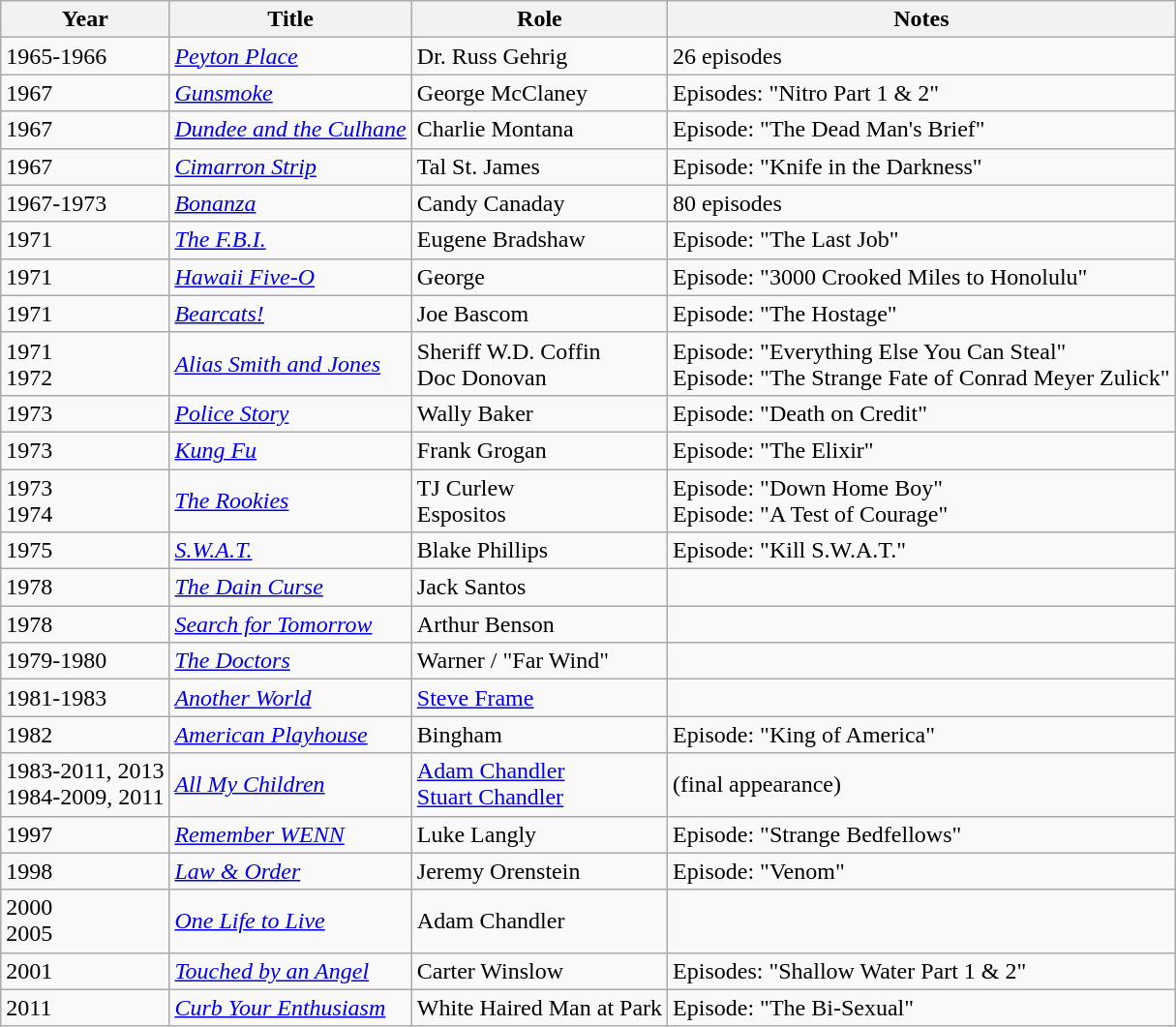<table class="wikitable sortable">
<tr>
<th>Year</th>
<th>Title</th>
<th>Role</th>
<th class="unsortable">Notes</th>
</tr>
<tr>
<td>1965-1966</td>
<td><em><a href='#'>Peyton Place</a></em></td>
<td>Dr. Russ Gehrig</td>
<td>26 episodes</td>
</tr>
<tr>
<td>1967</td>
<td><em><a href='#'>Gunsmoke</a></em></td>
<td>George McClaney</td>
<td>Episodes: "Nitro Part 1 & 2"</td>
</tr>
<tr>
<td>1967</td>
<td><em><a href='#'>Dundee and the Culhane</a></em></td>
<td>Charlie Montana</td>
<td>Episode: "The Dead Man's Brief"</td>
</tr>
<tr>
<td>1967</td>
<td><em><a href='#'>Cimarron Strip</a></em></td>
<td>Tal St. James</td>
<td>Episode: "Knife in the Darkness"</td>
</tr>
<tr>
<td>1967-1973</td>
<td><em><a href='#'>Bonanza</a></em></td>
<td>Candy Canaday</td>
<td>80 episodes</td>
</tr>
<tr>
<td>1971</td>
<td><em><a href='#'>The F.B.I.</a></em></td>
<td>Eugene Bradshaw</td>
<td>Episode: "The Last Job"</td>
</tr>
<tr>
<td>1971</td>
<td><em><a href='#'>Hawaii Five-O</a></em></td>
<td>George</td>
<td>Episode: "3000 Crooked Miles to Honolulu"</td>
</tr>
<tr>
<td>1971</td>
<td><em><a href='#'>Bearcats!</a></em></td>
<td>Joe Bascom</td>
<td>Episode: "The Hostage"</td>
</tr>
<tr>
<td>1971<br>1972</td>
<td><em><a href='#'>Alias Smith and Jones</a></em></td>
<td>Sheriff W.D. Coffin<br>Doc Donovan</td>
<td>Episode: "Everything Else You Can Steal"<br>Episode: "The Strange Fate of Conrad Meyer Zulick"</td>
</tr>
<tr>
<td>1973</td>
<td><em><a href='#'>Police Story</a></em></td>
<td>Wally Baker</td>
<td>Episode: "Death on Credit"</td>
</tr>
<tr>
<td>1973</td>
<td><em><a href='#'>Kung Fu</a></em></td>
<td>Frank Grogan</td>
<td>Episode: "The Elixir"</td>
</tr>
<tr>
<td>1973<br>1974</td>
<td><em><a href='#'>The Rookies</a></em></td>
<td>TJ Curlew<br>Espositos</td>
<td>Episode: "Down Home Boy"<br>Episode: "A Test of Courage"</td>
</tr>
<tr>
<td>1975</td>
<td><em><a href='#'>S.W.A.T.</a></em></td>
<td>Blake Phillips</td>
<td>Episode: "Kill S.W.A.T."</td>
</tr>
<tr>
<td>1978</td>
<td><em><a href='#'>The Dain Curse</a></em></td>
<td>Jack Santos</td>
<td></td>
</tr>
<tr>
<td>1978</td>
<td><em><a href='#'>Search for Tomorrow</a></em></td>
<td>Arthur Benson</td>
<td></td>
</tr>
<tr>
<td>1979-1980</td>
<td><em><a href='#'>The Doctors</a></em></td>
<td>Warner / "Far Wind"</td>
<td></td>
</tr>
<tr>
<td>1981-1983</td>
<td><em><a href='#'>Another World</a></em></td>
<td><a href='#'>Steve Frame</a></td>
<td></td>
</tr>
<tr>
<td>1982</td>
<td><em><a href='#'>American Playhouse</a></em></td>
<td>Bingham</td>
<td>Episode: "King of America"</td>
</tr>
<tr>
<td>1983-2011, 2013<br>1984-2009, 2011</td>
<td><em><a href='#'>All My Children</a></em></td>
<td><a href='#'>Adam Chandler</a><br><a href='#'>Stuart Chandler</a></td>
<td>(final appearance)</td>
</tr>
<tr>
<td>1997</td>
<td><em><a href='#'>Remember WENN</a></em></td>
<td>Luke Langly</td>
<td>Episode: "Strange Bedfellows"</td>
</tr>
<tr>
<td>1998</td>
<td><em><a href='#'>Law & Order</a></em></td>
<td>Jeremy Orenstein</td>
<td>Episode: "Venom"</td>
</tr>
<tr>
<td>2000<br>2005</td>
<td><em><a href='#'>One Life to Live</a></em></td>
<td>Adam Chandler</td>
<td></td>
</tr>
<tr>
<td>2001</td>
<td><em><a href='#'>Touched by an Angel</a></em></td>
<td>Carter Winslow</td>
<td>Episodes: "Shallow Water Part 1 & 2"</td>
</tr>
<tr>
<td>2011</td>
<td><em><a href='#'>Curb Your Enthusiasm</a></em></td>
<td>White Haired Man at Park</td>
<td>Episode: "The Bi-Sexual"</td>
</tr>
</table>
